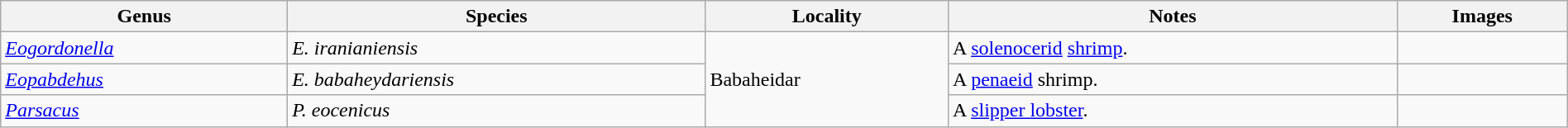<table class="wikitable" align="center" width="100%">
<tr>
<th>Genus</th>
<th>Species</th>
<th>Locality</th>
<th>Notes</th>
<th>Images</th>
</tr>
<tr>
<td><em><a href='#'>Eogordonella</a></em></td>
<td><em>E. iranianiensis</em></td>
<td rowspan="3">Babaheidar</td>
<td>A <a href='#'>solenocerid</a> <a href='#'>shrimp</a>.</td>
<td></td>
</tr>
<tr>
<td><em><a href='#'>Eopabdehus</a></em></td>
<td><em>E. babaheydariensis</em></td>
<td>A <a href='#'>penaeid</a> shrimp.</td>
<td></td>
</tr>
<tr>
<td><em><a href='#'>Parsacus</a></em></td>
<td><em>P. eocenicus</em></td>
<td>A <a href='#'>slipper lobster</a>.</td>
<td></td>
</tr>
</table>
